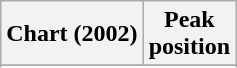<table class="wikitable sortable plainrowheaders" style="text-align:center">
<tr>
<th scope="col">Chart (2002)</th>
<th scope="col">Peak<br> position</th>
</tr>
<tr>
</tr>
<tr>
</tr>
<tr>
</tr>
</table>
